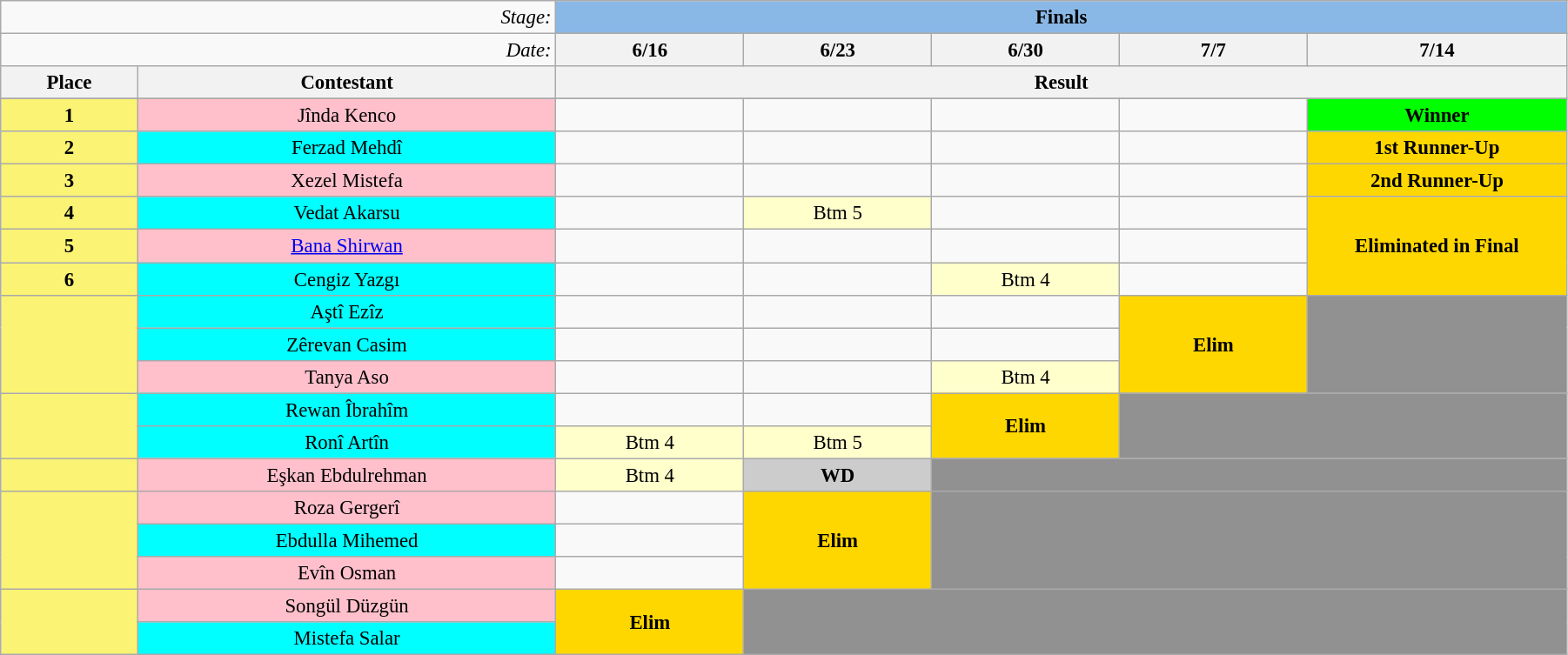<table class="wikitable sortable mw-collapsible mw-collapsed" style="text-align:center; font-size:95%; width:95%">
<tr>
<td colspan="2" style="text-align:right;"><em>Stage:</em></td>
<td colspan="7" style="background:#8ab8e6;"><strong>Finals</strong></td>
</tr>
<tr>
<td colspan="2" style="text-align:right;"><em>Date:</em></td>
<th style="width:50px">6/16</th>
<th style="width:50px">6/23</th>
<th style="width:50px">6/30</th>
<th style="width:50px">7/7</th>
<th style="width:50px">7/14</th>
</tr>
<tr>
<th style="width:30px">Place</th>
<th style="width:120px">Contestant</th>
<th colspan="10">Result</th>
</tr>
<tr>
</tr>
<tr>
<td rowspan="1" style="background:#fbf373;"><strong>1</strong></td>
<td style="background:pink;">Jînda Kenco</td>
<td></td>
<td></td>
<td></td>
<td></td>
<td rowspan="1" style="background:lime;"><strong>Winner</strong></td>
</tr>
<tr>
<td rowspan="1" style="background:#fbf373;"><strong>2</strong></td>
<td style="background:cyan;">Ferzad Mehdî</td>
<td></td>
<td></td>
<td></td>
<td></td>
<td rowspan="1" style="background:gold;"><strong>1st Runner-Up</strong></td>
</tr>
<tr>
<td rowspan="1" style="background:#fbf373;"><strong>3</strong></td>
<td style="background:pink;">Xezel Mistefa</td>
<td></td>
<td></td>
<td></td>
<td></td>
<td rowspan="1" style="background:gold;"><strong>2nd Runner-Up</strong></td>
</tr>
<tr>
<td rowspan="1" style="background:#fbf373;"><strong>4</strong></td>
<td style="background:cyan;">Vedat Akarsu</td>
<td></td>
<td bgcolor="#FFFFCC" align="center">Btm 5</td>
<td></td>
<td></td>
<td rowspan="3" style="background:gold;"><strong>Eliminated in Final</strong></td>
</tr>
<tr>
<td rowspan="1" style="background:#fbf373;"><strong>5</strong></td>
<td style="background:pink;"><a href='#'>Bana Shirwan</a></td>
<td></td>
<td></td>
<td></td>
<td></td>
</tr>
<tr>
<td rowspan="1" style="background:#fbf373;"><strong>6</strong></td>
<td style="background:cyan;">Cengiz Yazgı</td>
<td></td>
<td></td>
<td bgcolor="#FFFFCC" align="center">Btm 4</td>
<td></td>
</tr>
<tr>
<td rowspan="3" style="background:#fbf373;"></td>
<td style="background:cyan;">Aştî Ezîz</td>
<td></td>
<td></td>
<td></td>
<td rowspan="3" style="background:gold;"><strong>Elim</strong></td>
<td colspan="5" rowspan="3" style="background:#919191;"></td>
</tr>
<tr>
<td style="background:cyan;">Zêrevan Casim</td>
<td></td>
<td></td>
</tr>
<tr>
<td style="background:pink;">Tanya Aso</td>
<td></td>
<td></td>
<td bgcolor="#FFFFCC" align="center">Btm 4</td>
</tr>
<tr>
<td rowspan="2" style="background:#fbf373;"></td>
<td style="background:cyan;">Rewan Îbrahîm</td>
<td></td>
<td></td>
<td rowspan="2" style="background:gold;"><strong>Elim</strong></td>
<td colspan="5" rowspan="2" style="background:#919191;"></td>
</tr>
<tr>
<td style="background:cyan;">Ronî Artîn</td>
<td bgcolor="#FFFFCC" align="center">Btm 4</td>
<td bgcolor="#FFFFCC" align="center">Btm 5</td>
</tr>
<tr>
<td rowspan="1" style="background:#fbf373;"></td>
<td style="background:pink;">Eşkan Ebdulrehman</td>
<td bgcolor="#FFFFCC" align="center">Btm 4</td>
<td rowspan="1" style="background:#ccc;"><strong>WD</strong></td>
<td colspan="5" rowspan="1" style="background:#919191;"></td>
</tr>
<tr>
<td rowspan="3" style="background:#fbf373;"></td>
<td style="background:pink;">Roza Gergerî</td>
<td></td>
<td rowspan="3" style="background:gold;"><strong>Elim</strong></td>
<td colspan="5" rowspan="3" style="background:#919191;"></td>
</tr>
<tr>
<td style="background:cyan;">Ebdulla Mihemed</td>
<td></td>
</tr>
<tr>
<td style="background:pink;">Evîn Osman</td>
<td></td>
</tr>
<tr>
<td rowspan="2" style="background:#fbf373;"></td>
<td style="background:pink;">Songül Düzgün</td>
<td rowspan="4" style="background:gold;"><strong>Elim</strong></td>
<td colspan="5" rowspan="4" style="background:#919191;"></td>
</tr>
<tr>
<td style="background:cyan;">Mistefa Salar</td>
</tr>
</table>
